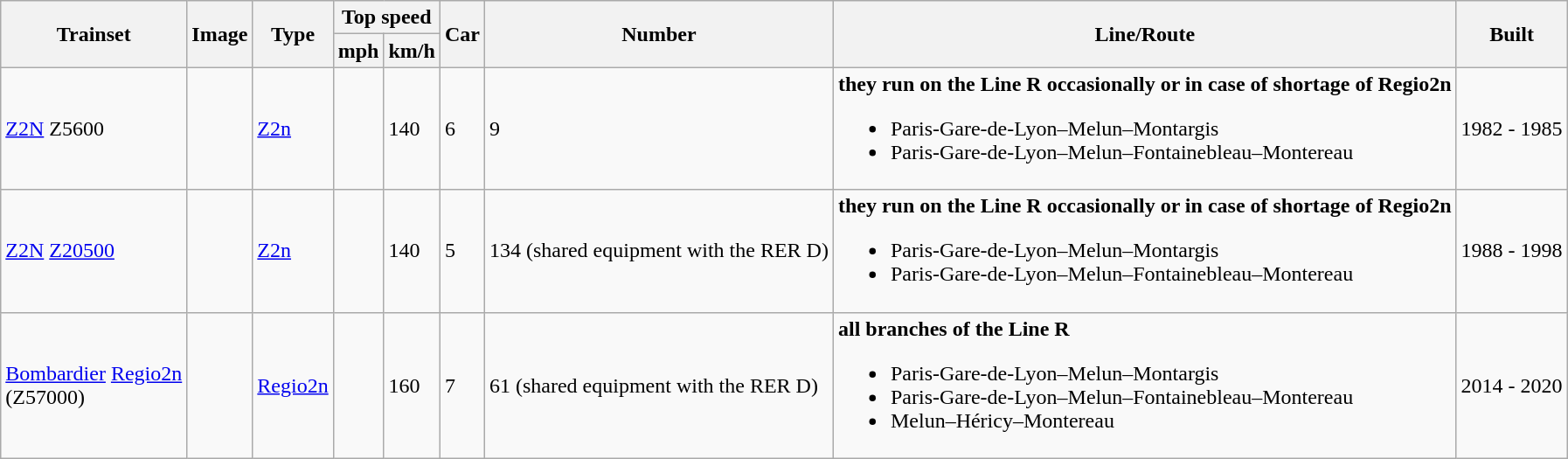<table class="wikitable">
<tr>
<th rowspan="2">Trainset</th>
<th rowspan="2">Image</th>
<th rowspan="2">Type</th>
<th colspan="2">Top speed</th>
<th rowspan="2">Car</th>
<th rowspan="2">Number</th>
<th rowspan="2">Line/Route</th>
<th rowspan="2">Built</th>
</tr>
<tr>
<th>mph</th>
<th>km/h</th>
</tr>
<tr>
<td><a href='#'>Z2N</a> Z5600</td>
<td><br></td>
<td><a href='#'>Z2n</a></td>
<td></td>
<td>140</td>
<td>6</td>
<td>9</td>
<td><strong>they run on the Line R occasionally or in case of shortage of Regio2n</strong><br><ul><li>Paris-Gare-de-Lyon–Melun–Montargis</li><li>Paris-Gare-de-Lyon–Melun–Fontainebleau–Montereau</li></ul></td>
<td>1982 - 1985</td>
</tr>
<tr>
<td><a href='#'>Z2N</a> <a href='#'>Z20500</a></td>
<td><br></td>
<td><a href='#'>Z2n</a></td>
<td></td>
<td>140</td>
<td>5</td>
<td>134 (shared equipment with the RER D)</td>
<td><strong>they run on the Line R occasionally or in case of shortage of Regio2n</strong><br><ul><li>Paris-Gare-de-Lyon–Melun–Montargis</li><li>Paris-Gare-de-Lyon–Melun–Fontainebleau–Montereau</li></ul></td>
<td>1988 - 1998</td>
</tr>
<tr>
<td><a href='#'>Bombardier</a> <a href='#'>Regio2n</a><br>(Z57000)</td>
<td><br></td>
<td><a href='#'>Regio2n</a></td>
<td></td>
<td>160</td>
<td>7</td>
<td>61 (shared equipment with the RER D)</td>
<td><strong>all branches of the Line R</strong><br><ul><li>Paris-Gare-de-Lyon–Melun–Montargis</li><li>Paris-Gare-de-Lyon–Melun–Fontainebleau–Montereau</li><li>Melun–Héricy–Montereau</li></ul></td>
<td>2014 - 2020</td>
</tr>
</table>
